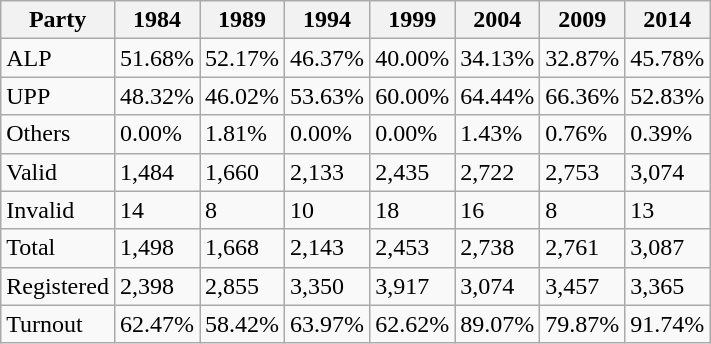<table class="wikitable">
<tr>
<th><strong>Party</strong></th>
<th><strong>1984</strong></th>
<th><strong>1989</strong></th>
<th><strong>1994</strong></th>
<th><strong>1999</strong></th>
<th><strong>2004</strong></th>
<th><strong>2009</strong></th>
<th><strong>2014</strong></th>
</tr>
<tr>
<td>ALP</td>
<td>51.68%</td>
<td>52.17%</td>
<td>46.37%</td>
<td>40.00%</td>
<td>34.13%</td>
<td>32.87%</td>
<td>45.78%</td>
</tr>
<tr>
<td>UPP</td>
<td>48.32%</td>
<td>46.02%</td>
<td>53.63%</td>
<td>60.00%</td>
<td>64.44%</td>
<td>66.36%</td>
<td>52.83%</td>
</tr>
<tr>
<td>Others</td>
<td>0.00%</td>
<td>1.81%</td>
<td>0.00%</td>
<td>0.00%</td>
<td>1.43%</td>
<td>0.76%</td>
<td>0.39%</td>
</tr>
<tr>
<td>Valid</td>
<td>1,484</td>
<td>1,660</td>
<td>2,133</td>
<td>2,435</td>
<td>2,722</td>
<td>2,753</td>
<td>3,074</td>
</tr>
<tr>
<td>Invalid</td>
<td>14</td>
<td>8</td>
<td>10</td>
<td>18</td>
<td>16</td>
<td>8</td>
<td>13</td>
</tr>
<tr>
<td>Total</td>
<td>1,498</td>
<td>1,668</td>
<td>2,143</td>
<td>2,453</td>
<td>2,738</td>
<td>2,761</td>
<td>3,087</td>
</tr>
<tr>
<td>Registered</td>
<td>2,398</td>
<td>2,855</td>
<td>3,350</td>
<td>3,917</td>
<td>3,074</td>
<td>3,457</td>
<td>3,365</td>
</tr>
<tr>
<td>Turnout</td>
<td>62.47%</td>
<td>58.42%</td>
<td>63.97%</td>
<td>62.62%</td>
<td>89.07%</td>
<td>79.87%</td>
<td>91.74%</td>
</tr>
</table>
